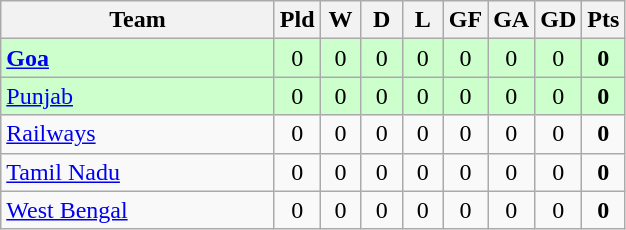<table class="wikitable" style="text-align: center;">
<tr>
<th width="175">Team</th>
<th width="20">Pld</th>
<th width="20">W</th>
<th width="20">D</th>
<th width="20">L</th>
<th width="20">GF</th>
<th width="20">GA</th>
<th width="20">GD</th>
<th width="20">Pts</th>
</tr>
<tr bgcolor=#ccffcc>
<td align=left><strong><a href='#'>Goa</a></strong></td>
<td>0</td>
<td>0</td>
<td>0</td>
<td>0</td>
<td>0</td>
<td>0</td>
<td>0</td>
<td><strong>0</strong></td>
</tr>
<tr bgcolor=#ccffcc>
<td align=left><a href='#'>Punjab</a></td>
<td>0</td>
<td>0</td>
<td>0</td>
<td>0</td>
<td>0</td>
<td>0</td>
<td>0</td>
<td><strong>0</strong></td>
</tr>
<tr>
<td align=left><a href='#'>Railways</a></td>
<td>0</td>
<td>0</td>
<td>0</td>
<td>0</td>
<td>0</td>
<td>0</td>
<td>0</td>
<td><strong>0</strong></td>
</tr>
<tr>
<td align=left><a href='#'>Tamil Nadu</a></td>
<td>0</td>
<td>0</td>
<td>0</td>
<td>0</td>
<td>0</td>
<td>0</td>
<td>0</td>
<td><strong>0</strong></td>
</tr>
<tr>
<td align=left><a href='#'>West Bengal</a></td>
<td>0</td>
<td>0</td>
<td>0</td>
<td>0</td>
<td>0</td>
<td>0</td>
<td>0</td>
<td><strong>0</strong></td>
</tr>
</table>
